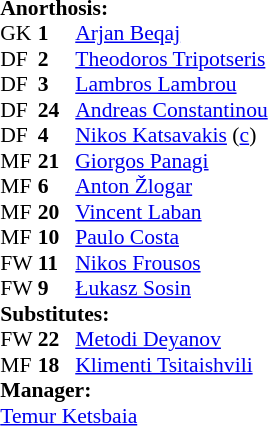<table cellspacing="0" cellpadding="0" style="font-size:90%; margin:auto;">
<tr>
<td colspan="4"><strong>Anorthosis:</strong></td>
</tr>
<tr>
<th width="25"></th>
<th width="25"></th>
</tr>
<tr>
<td>GK</td>
<td><strong>1</strong></td>
<td> <a href='#'>Arjan Beqaj</a></td>
</tr>
<tr>
<td>DF</td>
<td><strong>2</strong></td>
<td> <a href='#'>Theodoros Tripotseris</a></td>
</tr>
<tr>
<td>DF</td>
<td><strong>3</strong></td>
<td> <a href='#'>Lambros Lambrou</a></td>
</tr>
<tr>
<td>DF</td>
<td><strong>24</strong></td>
<td> <a href='#'>Andreas Constantinou</a></td>
</tr>
<tr>
<td>DF</td>
<td><strong>4</strong></td>
<td> <a href='#'>Nikos Katsavakis</a> (<a href='#'>c</a>)</td>
</tr>
<tr>
<td>MF</td>
<td><strong>21</strong></td>
<td> <a href='#'>Giorgos Panagi</a></td>
<td></td>
</tr>
<tr>
<td>MF</td>
<td><strong>6</strong></td>
<td> <a href='#'>Anton Žlogar</a></td>
</tr>
<tr>
<td>MF</td>
<td><strong>20</strong></td>
<td> <a href='#'>Vincent Laban</a></td>
<td> </td>
</tr>
<tr>
<td>MF</td>
<td><strong>10</strong></td>
<td> <a href='#'>Paulo Costa</a></td>
</tr>
<tr>
<td>FW</td>
<td><strong>11</strong></td>
<td> <a href='#'>Nikos Frousos</a></td>
</tr>
<tr>
<td>FW</td>
<td><strong>9</strong></td>
<td> <a href='#'>Łukasz Sosin</a></td>
</tr>
<tr>
<td colspan=4><strong>Substitutes:</strong></td>
</tr>
<tr>
<td>FW</td>
<td><strong>22</strong></td>
<td> <a href='#'>Metodi Deyanov</a></td>
<td></td>
</tr>
<tr>
<td>MF</td>
<td><strong>18</strong></td>
<td> <a href='#'>Klimenti Tsitaishvili</a></td>
<td> </td>
</tr>
<tr>
<td colspan=4><strong>Manager:</strong></td>
</tr>
<tr>
<td colspan="4"> <a href='#'>Temur Ketsbaia</a></td>
</tr>
</table>
